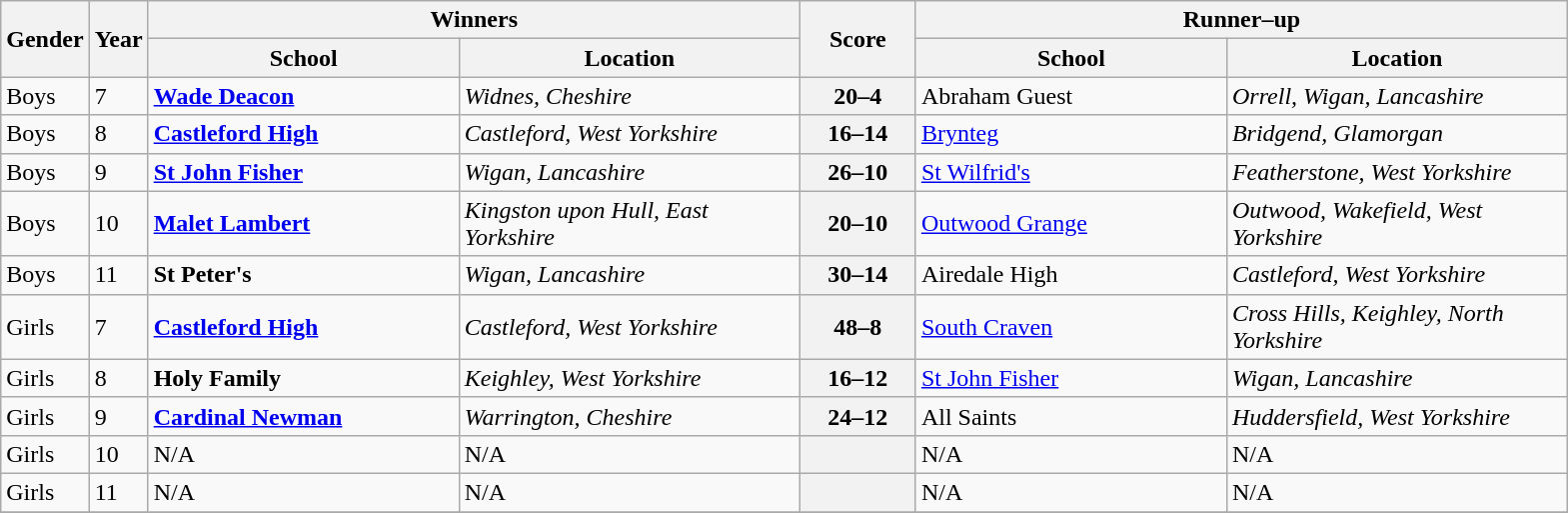<table class="wikitable" style="text-align:left;">
<tr>
<th width=20 rowspan=2>Gender</th>
<th width=20 rowspan=2>Year</th>
<th colspan=2>Winners</th>
<th width=70 rowspan=2>Score</th>
<th colspan=2>Runner–up</th>
</tr>
<tr>
<th width=200>School</th>
<th width=220>Location</th>
<th width=200>School</th>
<th width=220>Location</th>
</tr>
<tr>
<td>Boys</td>
<td>7</td>
<td><strong><a href='#'>Wade Deacon</a></strong></td>
<td><em>Widnes, Cheshire</em></td>
<th text-align:center>20–4</th>
<td>Abraham Guest</td>
<td><em>Orrell, Wigan, Lancashire</em></td>
</tr>
<tr>
<td>Boys</td>
<td>8</td>
<td><strong><a href='#'>Castleford High</a></strong></td>
<td><em>Castleford, West Yorkshire</em></td>
<th text-align:center>16–14</th>
<td><a href='#'>Brynteg</a></td>
<td><em>Bridgend, Glamorgan</em></td>
</tr>
<tr>
<td>Boys</td>
<td>9</td>
<td><strong><a href='#'>St John Fisher</a></strong></td>
<td><em>Wigan, Lancashire</em></td>
<th text-align:center>26–10</th>
<td><a href='#'>St Wilfrid's</a></td>
<td><em>Featherstone, West Yorkshire</em></td>
</tr>
<tr>
<td>Boys</td>
<td>10</td>
<td><strong><a href='#'>Malet Lambert</a></strong></td>
<td><em>Kingston upon Hull, East Yorkshire</em></td>
<th text-align:center>20–10</th>
<td><a href='#'>Outwood Grange</a></td>
<td><em>Outwood, Wakefield, West Yorkshire</em></td>
</tr>
<tr>
<td>Boys</td>
<td>11</td>
<td><strong>St Peter's</strong></td>
<td><em>Wigan, Lancashire</em></td>
<th text-align:center>30–14</th>
<td>Airedale High</td>
<td><em>Castleford, West Yorkshire</em></td>
</tr>
<tr>
<td>Girls</td>
<td>7</td>
<td><strong><a href='#'>Castleford High</a></strong></td>
<td><em>Castleford, West Yorkshire</em></td>
<th text-align:center>48–8</th>
<td><a href='#'>South Craven</a></td>
<td><em>Cross Hills, Keighley, North Yorkshire</em></td>
</tr>
<tr>
<td>Girls</td>
<td>8</td>
<td><strong>Holy Family</strong></td>
<td><em>Keighley, West Yorkshire</em></td>
<th text-align:center>16–12</th>
<td><a href='#'>St John Fisher</a></td>
<td><em>Wigan, Lancashire</em></td>
</tr>
<tr>
<td>Girls</td>
<td>9</td>
<td><strong><a href='#'>Cardinal Newman</a></strong></td>
<td><em>Warrington, Cheshire</em></td>
<th text-align:center>24–12</th>
<td>All Saints</td>
<td><em>Huddersfield, West Yorkshire</em></td>
</tr>
<tr>
<td>Girls</td>
<td>10</td>
<td><span>N/A</span></td>
<td><span>N/A</span></td>
<th text-align:center></th>
<td><span>N/A</span></td>
<td><span>N/A</span></td>
</tr>
<tr>
<td>Girls</td>
<td>11</td>
<td><span>N/A</span></td>
<td><span>N/A</span></td>
<th text-align:center></th>
<td><span>N/A</span></td>
<td><span>N/A</span></td>
</tr>
<tr>
</tr>
</table>
